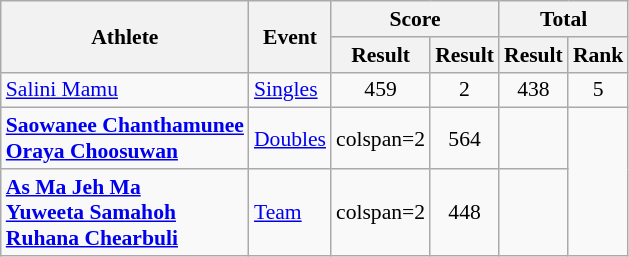<table class=wikitable style="font-size:90%">
<tr>
<th rowspan="2">Athlete</th>
<th rowspan="2">Event</th>
<th colspan="2">Score</th>
<th colspan="2">Total</th>
</tr>
<tr>
<th>Result</th>
<th>Result</th>
<th>Result</th>
<th>Rank</th>
</tr>
<tr>
<td><a href='#'>Salini Mamu</a></td>
<td><a href='#'>Singles</a></td>
<td align=center>459</td>
<td align=center>2</td>
<td align=center>438</td>
<td align=center>5</td>
</tr>
<tr>
<td><strong><a href='#'>Saowanee Chanthamunee</a> <br> <a href='#'>Oraya Choosuwan</a></strong></td>
<td><a href='#'>Doubles</a></td>
<td>colspan=2 </td>
<td align=center>564</td>
<td align=center></td>
</tr>
<tr>
<td><strong><a href='#'>As Ma Jeh Ma</a> <br> <a href='#'>Yuweeta Samahoh</a> <br> <a href='#'>Ruhana Chearbuli</a></strong></td>
<td><a href='#'>Team</a></td>
<td>colspan=2 </td>
<td align=center>448</td>
<td align=center></td>
</tr>
</table>
